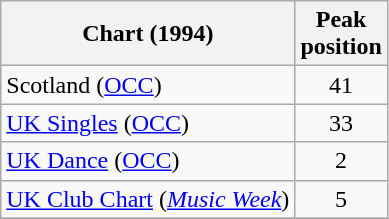<table class="wikitable sortable">
<tr>
<th>Chart (1994)</th>
<th>Peak<br>position</th>
</tr>
<tr>
<td>Scotland (<a href='#'>OCC</a>)</td>
<td align="center">41</td>
</tr>
<tr>
<td><a href='#'>UK Singles</a> (<a href='#'>OCC</a>)</td>
<td align="center">33</td>
</tr>
<tr>
<td><a href='#'>UK Dance</a> (<a href='#'>OCC</a>)</td>
<td align="center">2</td>
</tr>
<tr>
<td><a href='#'>UK Club Chart</a> (<em><a href='#'>Music Week</a></em>)</td>
<td align="center">5</td>
</tr>
<tr>
</tr>
</table>
